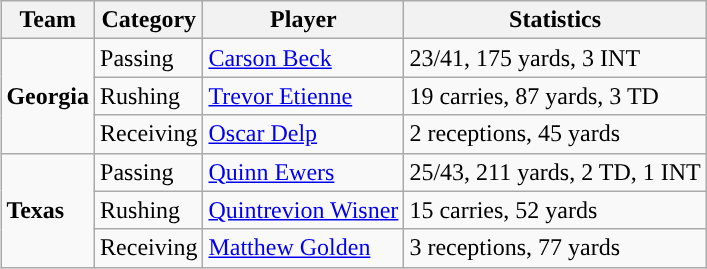<table class="wikitable" style="float: right;">
<tr>
<th>Team</th>
<th>Category</th>
<th>Player</th>
<th>Statistics</th>
</tr>
<tr>
<td rowspan=3><strong>Georgia</strong></td>
<td>Passing</td>
<td><a href='#'>Carson Beck</a></td>
<td>23/41, 175 yards, 3 INT</td>
</tr>
<tr>
<td>Rushing</td>
<td><a href='#'>Trevor Etienne</a></td>
<td>19 carries, 87 yards, 3 TD</td>
</tr>
<tr>
<td>Receiving</td>
<td><a href='#'>Oscar Delp</a></td>
<td>2 receptions, 45 yards</td>
</tr>
<tr>
<td rowspan=3><strong>Texas</strong></td>
<td>Passing</td>
<td><a href='#'>Quinn Ewers</a></td>
<td>25/43, 211 yards, 2 TD, 1 INT</td>
</tr>
<tr>
<td>Rushing</td>
<td><a href='#'>Quintrevion Wisner</a></td>
<td>15 carries, 52 yards</td>
</tr>
<tr>
<td>Receiving</td>
<td><a href='#'>Matthew Golden</a></td>
<td>3 receptions, 77 yards</td>
</tr>
</table>
